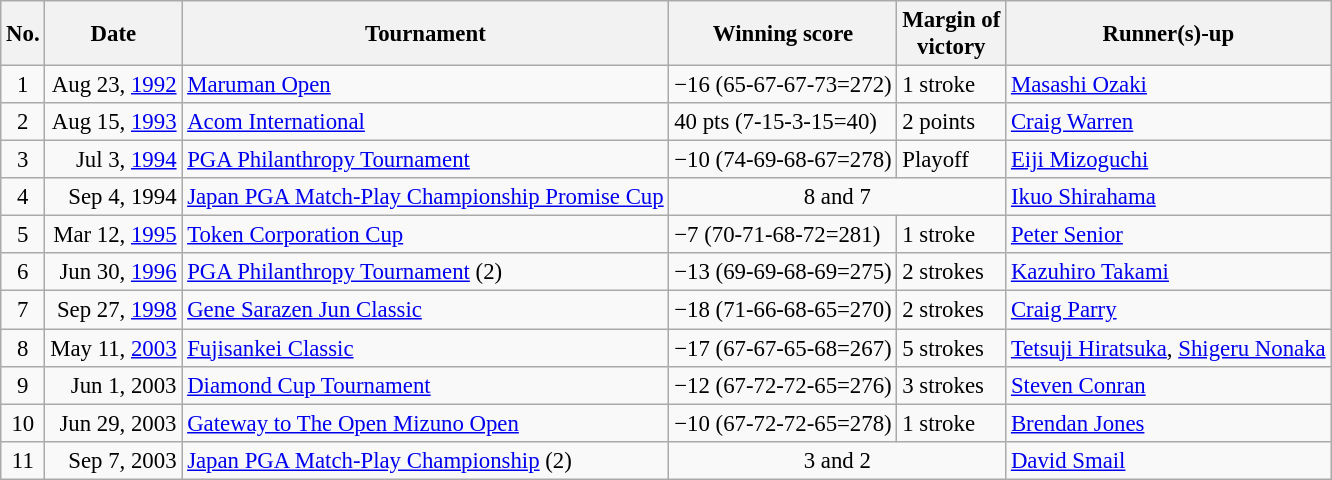<table class="wikitable" style="font-size:95%;">
<tr>
<th>No.</th>
<th>Date</th>
<th>Tournament</th>
<th>Winning score</th>
<th>Margin of<br>victory</th>
<th>Runner(s)-up</th>
</tr>
<tr>
<td align=center>1</td>
<td align=right>Aug 23, <a href='#'>1992</a></td>
<td><a href='#'>Maruman Open</a></td>
<td>−16 (65-67-67-73=272)</td>
<td>1 stroke</td>
<td> <a href='#'>Masashi Ozaki</a></td>
</tr>
<tr>
<td align=center>2</td>
<td align=right>Aug 15, <a href='#'>1993</a></td>
<td><a href='#'>Acom International</a></td>
<td>40 pts (7-15-3-15=40)</td>
<td>2 points</td>
<td> <a href='#'>Craig Warren</a></td>
</tr>
<tr>
<td align=center>3</td>
<td align=right>Jul 3, <a href='#'>1994</a></td>
<td><a href='#'>PGA Philanthropy Tournament</a></td>
<td>−10 (74-69-68-67=278)</td>
<td>Playoff</td>
<td> <a href='#'>Eiji Mizoguchi</a></td>
</tr>
<tr>
<td align=center>4</td>
<td align=right>Sep 4, 1994</td>
<td><a href='#'>Japan PGA Match-Play Championship Promise Cup</a></td>
<td colspan=2 align=center>8 and 7</td>
<td> <a href='#'>Ikuo Shirahama</a></td>
</tr>
<tr>
<td align=center>5</td>
<td align=right>Mar 12, <a href='#'>1995</a></td>
<td><a href='#'>Token Corporation Cup</a></td>
<td>−7 (70-71-68-72=281)</td>
<td>1 stroke</td>
<td> <a href='#'>Peter Senior</a></td>
</tr>
<tr>
<td align=center>6</td>
<td align=right>Jun 30, <a href='#'>1996</a></td>
<td><a href='#'>PGA Philanthropy Tournament</a> (2)</td>
<td>−13 (69-69-68-69=275)</td>
<td>2 strokes</td>
<td> <a href='#'>Kazuhiro Takami</a></td>
</tr>
<tr>
<td align=center>7</td>
<td align=right>Sep 27, <a href='#'>1998</a></td>
<td><a href='#'>Gene Sarazen Jun Classic</a></td>
<td>−18 (71-66-68-65=270)</td>
<td>2 strokes</td>
<td> <a href='#'>Craig Parry</a></td>
</tr>
<tr>
<td align=center>8</td>
<td align=right>May 11, <a href='#'>2003</a></td>
<td><a href='#'>Fujisankei Classic</a></td>
<td>−17 (67-67-65-68=267)</td>
<td>5 strokes</td>
<td> <a href='#'>Tetsuji Hiratsuka</a>,  <a href='#'>Shigeru Nonaka</a></td>
</tr>
<tr>
<td align=center>9</td>
<td align=right>Jun 1, 2003</td>
<td><a href='#'>Diamond Cup Tournament</a></td>
<td>−12 (67-72-72-65=276)</td>
<td>3 strokes</td>
<td> <a href='#'>Steven Conran</a></td>
</tr>
<tr>
<td align=center>10</td>
<td align=right>Jun 29, 2003</td>
<td><a href='#'>Gateway to The Open Mizuno Open</a></td>
<td>−10 (67-72-72-65=278)</td>
<td>1 stroke</td>
<td> <a href='#'>Brendan Jones</a></td>
</tr>
<tr>
<td align=center>11</td>
<td align=right>Sep 7, 2003</td>
<td><a href='#'>Japan PGA Match-Play Championship</a> (2)</td>
<td colspan=2 align=center>3 and 2</td>
<td> <a href='#'>David Smail</a></td>
</tr>
</table>
